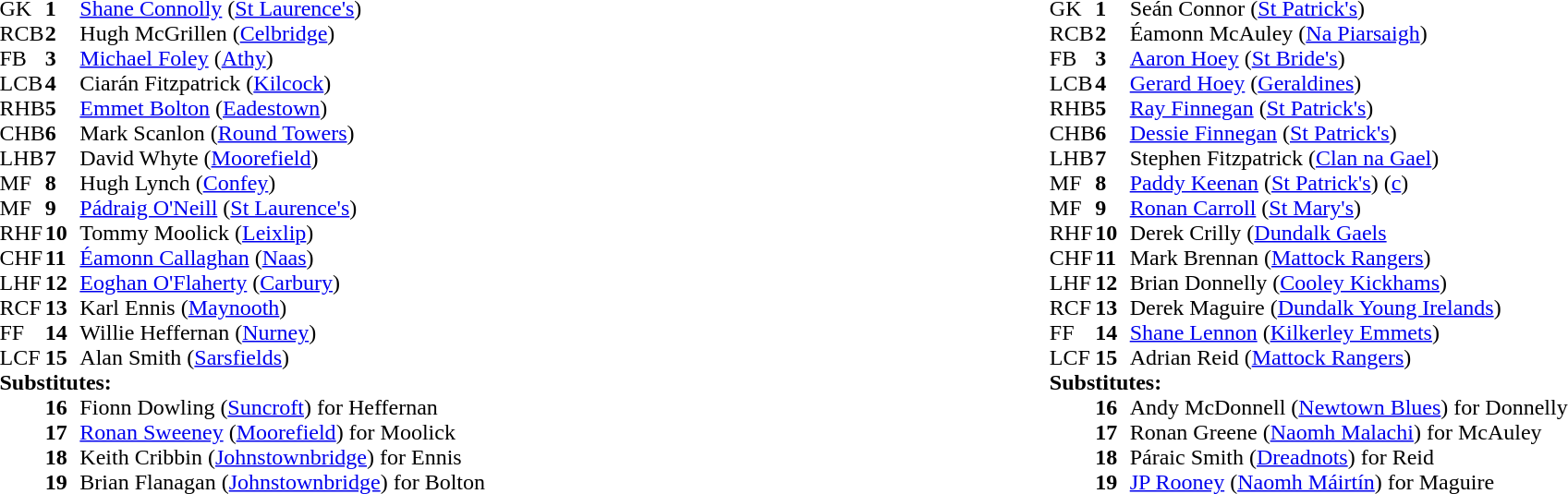<table style="width:100%;">
<tr>
<td style="vertical-align:top; width:50%"><br><table cellspacing="0" cellpadding="0">
<tr>
<th width="25"></th>
<th width="25"></th>
</tr>
<tr>
<td>GK</td>
<td><strong>1</strong></td>
<td><a href='#'>Shane Connolly</a> (<a href='#'>St Laurence's</a>)</td>
</tr>
<tr>
<td>RCB</td>
<td><strong>2</strong></td>
<td>Hugh McGrillen (<a href='#'>Celbridge</a>)</td>
</tr>
<tr>
<td>FB</td>
<td><strong>3</strong></td>
<td><a href='#'>Michael Foley</a> (<a href='#'>Athy</a>)</td>
</tr>
<tr>
<td>LCB</td>
<td><strong>4</strong></td>
<td>Ciarán Fitzpatrick (<a href='#'>Kilcock</a>)</td>
</tr>
<tr>
<td>RHB</td>
<td><strong>5</strong></td>
<td><a href='#'>Emmet Bolton</a> (<a href='#'>Eadestown</a>)</td>
</tr>
<tr>
<td>CHB</td>
<td><strong>6</strong></td>
<td>Mark Scanlon (<a href='#'>Round Towers</a>)</td>
</tr>
<tr>
<td>LHB</td>
<td><strong>7</strong></td>
<td>David Whyte (<a href='#'>Moorefield</a>)</td>
</tr>
<tr>
<td>MF</td>
<td><strong>8</strong></td>
<td>Hugh Lynch (<a href='#'>Confey</a>)</td>
</tr>
<tr>
<td>MF</td>
<td><strong>9</strong></td>
<td><a href='#'>Pádraig O'Neill</a> (<a href='#'>St Laurence's</a>)</td>
</tr>
<tr>
<td>RHF</td>
<td><strong>10</strong></td>
<td>Tommy Moolick (<a href='#'>Leixlip</a>)</td>
</tr>
<tr>
<td>CHF</td>
<td><strong>11</strong></td>
<td><a href='#'>Éamonn Callaghan</a> (<a href='#'>Naas</a>)</td>
</tr>
<tr>
<td>LHF</td>
<td><strong>12</strong></td>
<td><a href='#'>Eoghan O'Flaherty</a> (<a href='#'>Carbury</a>)</td>
</tr>
<tr>
<td>RCF</td>
<td><strong>13</strong></td>
<td>Karl Ennis (<a href='#'>Maynooth</a>)</td>
</tr>
<tr>
<td>FF</td>
<td><strong>14</strong></td>
<td>Willie Heffernan (<a href='#'>Nurney</a>)</td>
</tr>
<tr>
<td>LCF</td>
<td><strong>15</strong></td>
<td>Alan Smith (<a href='#'>Sarsfields</a>)</td>
</tr>
<tr>
<td colspan=3><strong>Substitutes:</strong></td>
</tr>
<tr>
<td></td>
<td><strong>16</strong></td>
<td>Fionn Dowling (<a href='#'>Suncroft</a>) for Heffernan</td>
</tr>
<tr>
<td></td>
<td><strong>17</strong></td>
<td><a href='#'>Ronan Sweeney</a> (<a href='#'>Moorefield</a>) for Moolick</td>
</tr>
<tr>
<td></td>
<td><strong>18</strong></td>
<td>Keith Cribbin (<a href='#'>Johnstownbridge</a>) for Ennis</td>
</tr>
<tr>
<td></td>
<td><strong>19</strong></td>
<td>Brian Flanagan (<a href='#'>Johnstownbridge</a>) for Bolton</td>
</tr>
</table>
</td>
<td style="vertical-align:top; width:50%"><br><table cellspacing="0" cellpadding="0" style="margin:auto">
<tr>
<th width="25"></th>
<th width="25"></th>
</tr>
<tr>
<td>GK</td>
<td><strong>1</strong></td>
<td>Seán Connor (<a href='#'>St Patrick's</a>)</td>
</tr>
<tr>
<td>RCB</td>
<td><strong>2</strong></td>
<td>Éamonn McAuley (<a href='#'>Na Piarsaigh</a>)</td>
</tr>
<tr>
<td>FB</td>
<td><strong>3</strong></td>
<td><a href='#'>Aaron Hoey</a> (<a href='#'>St Bride's</a>)</td>
</tr>
<tr>
<td>LCB</td>
<td><strong>4</strong></td>
<td><a href='#'>Gerard Hoey</a> (<a href='#'>Geraldines</a>)</td>
</tr>
<tr>
<td>RHB</td>
<td><strong>5</strong></td>
<td><a href='#'>Ray Finnegan</a> (<a href='#'>St Patrick's</a>)</td>
</tr>
<tr>
<td>CHB</td>
<td><strong>6</strong></td>
<td><a href='#'>Dessie Finnegan</a> (<a href='#'>St Patrick's</a>)</td>
</tr>
<tr>
<td>LHB</td>
<td><strong>7</strong></td>
<td>Stephen Fitzpatrick (<a href='#'>Clan na Gael</a>)</td>
</tr>
<tr>
<td>MF</td>
<td><strong>8</strong></td>
<td><a href='#'>Paddy Keenan</a> (<a href='#'>St Patrick's</a>) (<a href='#'>c</a>)</td>
</tr>
<tr>
<td>MF</td>
<td><strong>9</strong></td>
<td><a href='#'>Ronan Carroll</a> (<a href='#'>St Mary's</a>)</td>
</tr>
<tr>
<td>RHF</td>
<td><strong>10</strong></td>
<td>Derek Crilly (<a href='#'>Dundalk Gaels</a></td>
</tr>
<tr>
<td>CHF</td>
<td><strong>11</strong></td>
<td>Mark Brennan (<a href='#'>Mattock Rangers</a>)</td>
</tr>
<tr>
<td>LHF</td>
<td><strong>12</strong></td>
<td>Brian Donnelly (<a href='#'>Cooley Kickhams</a>)</td>
</tr>
<tr>
<td>RCF</td>
<td><strong>13</strong></td>
<td>Derek Maguire (<a href='#'>Dundalk Young Irelands</a>)</td>
</tr>
<tr>
<td>FF</td>
<td><strong>14</strong></td>
<td><a href='#'>Shane Lennon</a> (<a href='#'>Kilkerley Emmets</a>)</td>
</tr>
<tr>
<td>LCF</td>
<td><strong>15</strong></td>
<td>Adrian Reid (<a href='#'>Mattock Rangers</a>)</td>
</tr>
<tr>
<td colspan=3><strong>Substitutes:</strong></td>
</tr>
<tr>
<td></td>
<td><strong>16</strong></td>
<td>Andy McDonnell (<a href='#'>Newtown Blues</a>) for Donnelly</td>
</tr>
<tr>
<td></td>
<td><strong>17</strong></td>
<td>Ronan Greene (<a href='#'>Naomh Malachi</a>) for McAuley</td>
</tr>
<tr>
<td></td>
<td><strong>18</strong></td>
<td>Páraic Smith (<a href='#'>Dreadnots</a>) for Reid</td>
</tr>
<tr>
<td></td>
<td><strong>19</strong></td>
<td><a href='#'>JP Rooney</a> (<a href='#'>Naomh Máirtín</a>) for Maguire</td>
</tr>
</table>
</td>
</tr>
</table>
